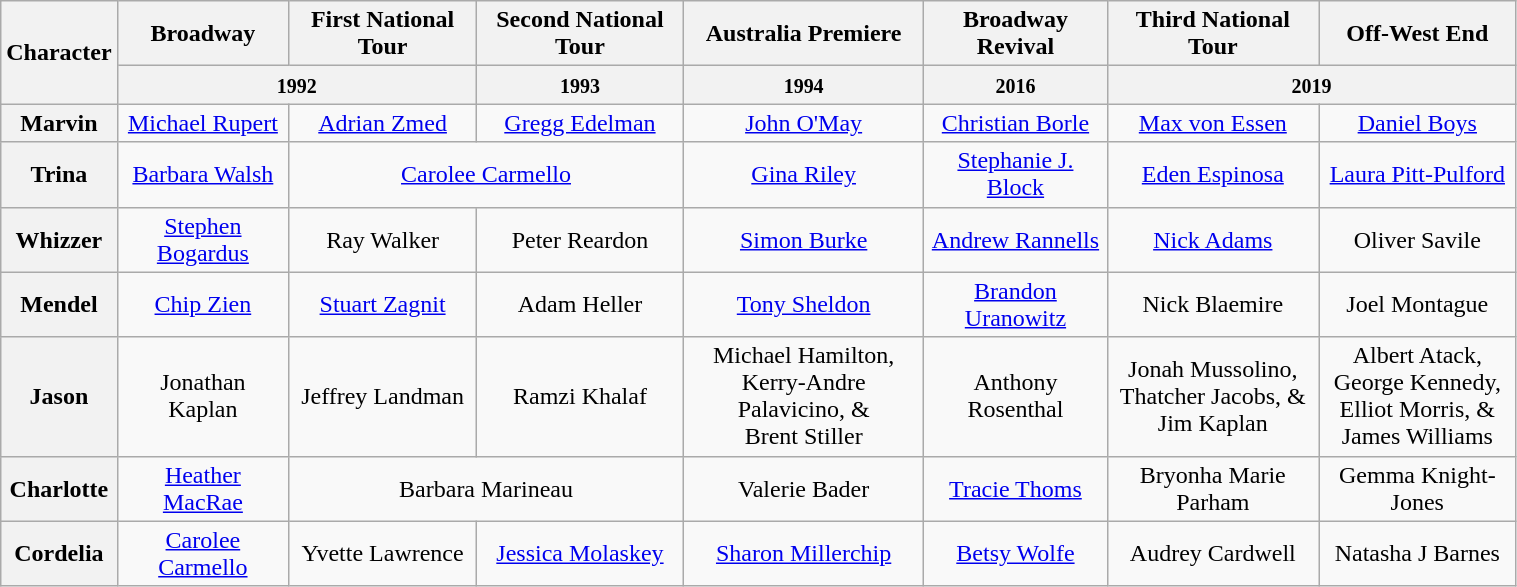<table class="wikitable" style="text-align:center; width:80%">
<tr>
<th rowspan="2">Character</th>
<th>Broadway</th>
<th>First National Tour</th>
<th>Second National Tour</th>
<th>Australia Premiere</th>
<th>Broadway Revival</th>
<th>Third National Tour</th>
<th>Off-West End</th>
</tr>
<tr>
<th colspan="2"><small>1992</small></th>
<th><small>1993</small></th>
<th><small>1994</small></th>
<th><small>2016</small></th>
<th colspan="2"><small>2019</small></th>
</tr>
<tr>
<th>Marvin</th>
<td><a href='#'>Michael Rupert</a></td>
<td><a href='#'>Adrian Zmed</a></td>
<td><a href='#'>Gregg Edelman</a></td>
<td><a href='#'>John O'May</a></td>
<td><a href='#'>Christian Borle</a></td>
<td><a href='#'>Max von Essen</a></td>
<td><a href='#'>Daniel Boys</a></td>
</tr>
<tr>
<th>Trina</th>
<td><a href='#'>Barbara Walsh</a></td>
<td colspan=2><a href='#'>Carolee Carmello</a></td>
<td><a href='#'>Gina Riley</a></td>
<td><a href='#'>Stephanie J. Block</a></td>
<td><a href='#'>Eden Espinosa</a></td>
<td><a href='#'>Laura Pitt-Pulford</a></td>
</tr>
<tr>
<th>Whizzer</th>
<td><a href='#'>Stephen Bogardus</a></td>
<td>Ray Walker</td>
<td>Peter Reardon</td>
<td><a href='#'>Simon Burke</a></td>
<td><a href='#'>Andrew Rannells</a></td>
<td><a href='#'>Nick Adams</a></td>
<td>Oliver Savile</td>
</tr>
<tr>
<th>Mendel</th>
<td><a href='#'>Chip Zien</a></td>
<td><a href='#'>Stuart Zagnit</a></td>
<td>Adam Heller</td>
<td><a href='#'>Tony Sheldon</a></td>
<td><a href='#'>Brandon Uranowitz</a></td>
<td>Nick Blaemire</td>
<td>Joel Montague</td>
</tr>
<tr>
<th>Jason</th>
<td>Jonathan Kaplan</td>
<td>Jeffrey Landman</td>
<td>Ramzi Khalaf</td>
<td>Michael Hamilton,<br>Kerry-Andre Palavicino, &<br>Brent Stiller</td>
<td>Anthony Rosenthal</td>
<td>Jonah Mussolino,<br>Thatcher Jacobs, &<br>Jim Kaplan</td>
<td>Albert Atack,<br>George Kennedy,<br>Elliot Morris, &<br>James Williams</td>
</tr>
<tr>
<th>Charlotte</th>
<td><a href='#'>Heather MacRae</a></td>
<td colspan=2>Barbara Marineau</td>
<td>Valerie Bader</td>
<td><a href='#'>Tracie Thoms</a></td>
<td>Bryonha Marie Parham</td>
<td>Gemma Knight-Jones</td>
</tr>
<tr>
<th>Cordelia</th>
<td><a href='#'>Carolee Carmello</a></td>
<td>Yvette Lawrence</td>
<td><a href='#'>Jessica Molaskey</a></td>
<td><a href='#'>Sharon Millerchip</a></td>
<td><a href='#'>Betsy Wolfe</a></td>
<td>Audrey Cardwell</td>
<td>Natasha J Barnes</td>
</tr>
</table>
